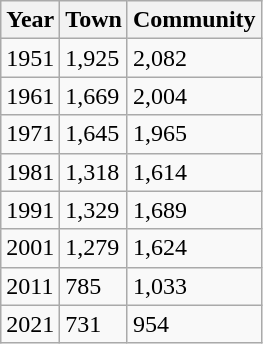<table class=wikitable>
<tr>
<th>Year</th>
<th>Town</th>
<th>Community</th>
</tr>
<tr>
<td>1951</td>
<td>1,925</td>
<td>2,082</td>
</tr>
<tr>
<td>1961</td>
<td>1,669</td>
<td>2,004</td>
</tr>
<tr>
<td>1971</td>
<td>1,645</td>
<td>1,965</td>
</tr>
<tr>
<td>1981</td>
<td>1,318</td>
<td>1,614</td>
</tr>
<tr>
<td>1991</td>
<td>1,329</td>
<td>1,689</td>
</tr>
<tr>
<td>2001</td>
<td>1,279</td>
<td>1,624</td>
</tr>
<tr>
<td>2011</td>
<td>785</td>
<td>1,033</td>
</tr>
<tr>
<td>2021</td>
<td>731</td>
<td>954</td>
</tr>
</table>
